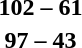<table style="text-align:center">
<tr>
<th width=200></th>
<th width=100></th>
<th width=200></th>
</tr>
<tr>
<td align=right><strong></strong></td>
<td><strong>102 – 61</strong></td>
<td align=left></td>
</tr>
<tr>
<td align=right><strong></strong></td>
<td><strong>97 – 43</strong></td>
<td align=left></td>
</tr>
</table>
